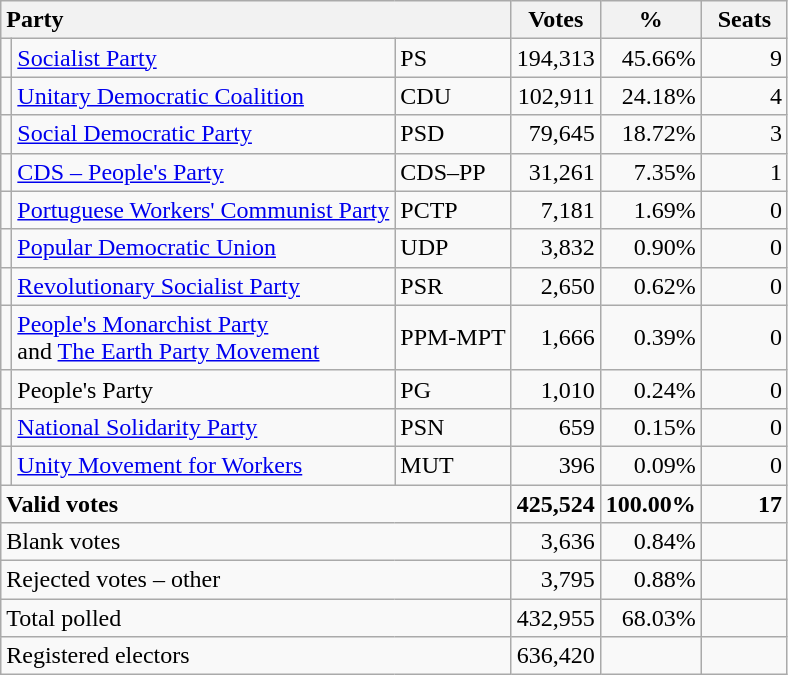<table class="wikitable" border="1" style="text-align:right;">
<tr>
<th style="text-align:left;" colspan=3>Party</th>
<th align=center width="50">Votes</th>
<th align=center width="50">%</th>
<th align=center width="50">Seats</th>
</tr>
<tr>
<td></td>
<td align=left><a href='#'>Socialist Party</a></td>
<td align=left>PS</td>
<td>194,313</td>
<td>45.66%</td>
<td>9</td>
</tr>
<tr>
<td></td>
<td align=left style="white-space: nowrap;"><a href='#'>Unitary Democratic Coalition</a></td>
<td align=left>CDU</td>
<td>102,911</td>
<td>24.18%</td>
<td>4</td>
</tr>
<tr>
<td></td>
<td align=left><a href='#'>Social Democratic Party</a></td>
<td align=left>PSD</td>
<td>79,645</td>
<td>18.72%</td>
<td>3</td>
</tr>
<tr>
<td></td>
<td align=left><a href='#'>CDS – People's Party</a></td>
<td align=left style="white-space: nowrap;">CDS–PP</td>
<td>31,261</td>
<td>7.35%</td>
<td>1</td>
</tr>
<tr>
<td></td>
<td align=left><a href='#'>Portuguese Workers' Communist Party</a></td>
<td align=left>PCTP</td>
<td>7,181</td>
<td>1.69%</td>
<td>0</td>
</tr>
<tr>
<td></td>
<td align=left><a href='#'>Popular Democratic Union</a></td>
<td align=left>UDP</td>
<td>3,832</td>
<td>0.90%</td>
<td>0</td>
</tr>
<tr>
<td></td>
<td align=left><a href='#'>Revolutionary Socialist Party</a></td>
<td align=left>PSR</td>
<td>2,650</td>
<td>0.62%</td>
<td>0</td>
</tr>
<tr>
<td></td>
<td align=left><a href='#'>People's Monarchist Party</a><br>and <a href='#'>The Earth Party Movement</a></td>
<td align=left>PPM-MPT</td>
<td>1,666</td>
<td>0.39%</td>
<td>0</td>
</tr>
<tr>
<td></td>
<td align=left>People's Party</td>
<td align=left>PG</td>
<td>1,010</td>
<td>0.24%</td>
<td>0</td>
</tr>
<tr>
<td></td>
<td align=left><a href='#'>National Solidarity Party</a></td>
<td align=left>PSN</td>
<td>659</td>
<td>0.15%</td>
<td>0</td>
</tr>
<tr>
<td></td>
<td align=left><a href='#'>Unity Movement for Workers</a></td>
<td align=left>MUT</td>
<td>396</td>
<td>0.09%</td>
<td>0</td>
</tr>
<tr style="font-weight:bold">
<td align=left colspan=3>Valid votes</td>
<td>425,524</td>
<td>100.00%</td>
<td>17</td>
</tr>
<tr>
<td align=left colspan=3>Blank votes</td>
<td>3,636</td>
<td>0.84%</td>
<td></td>
</tr>
<tr>
<td align=left colspan=3>Rejected votes – other</td>
<td>3,795</td>
<td>0.88%</td>
<td></td>
</tr>
<tr>
<td align=left colspan=3>Total polled</td>
<td>432,955</td>
<td>68.03%</td>
<td></td>
</tr>
<tr>
<td align=left colspan=3>Registered electors</td>
<td>636,420</td>
<td></td>
<td></td>
</tr>
</table>
